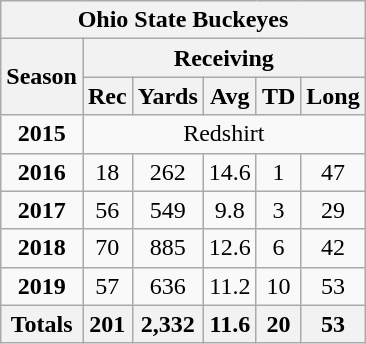<table class="wikitable" style="text-align:center;">
<tr>
<th colspan="7" style=>Ohio State Buckeyes</th>
</tr>
<tr>
<th rowspan="2">Season</th>
<th colspan="5">Receiving</th>
</tr>
<tr>
<th>Rec</th>
<th>Yards</th>
<th>Avg</th>
<th>TD</th>
<th>Long</th>
</tr>
<tr>
<td><strong>2015</strong></td>
<td colspan="5"> Redshirt</td>
</tr>
<tr>
<td><strong>2016</strong></td>
<td>18</td>
<td>262</td>
<td>14.6</td>
<td>1</td>
<td>47</td>
</tr>
<tr>
<td><strong>2017</strong></td>
<td>56</td>
<td>549</td>
<td>9.8</td>
<td>3</td>
<td>29</td>
</tr>
<tr>
<td><strong>2018</strong></td>
<td>70</td>
<td>885</td>
<td>12.6</td>
<td>6</td>
<td>42</td>
</tr>
<tr>
<td><strong>2019</strong></td>
<td>57</td>
<td>636</td>
<td>11.2</td>
<td>10</td>
<td>53</td>
</tr>
<tr>
<th>Totals</th>
<th>201</th>
<th>2,332</th>
<th>11.6</th>
<th>20</th>
<th>53</th>
</tr>
</table>
